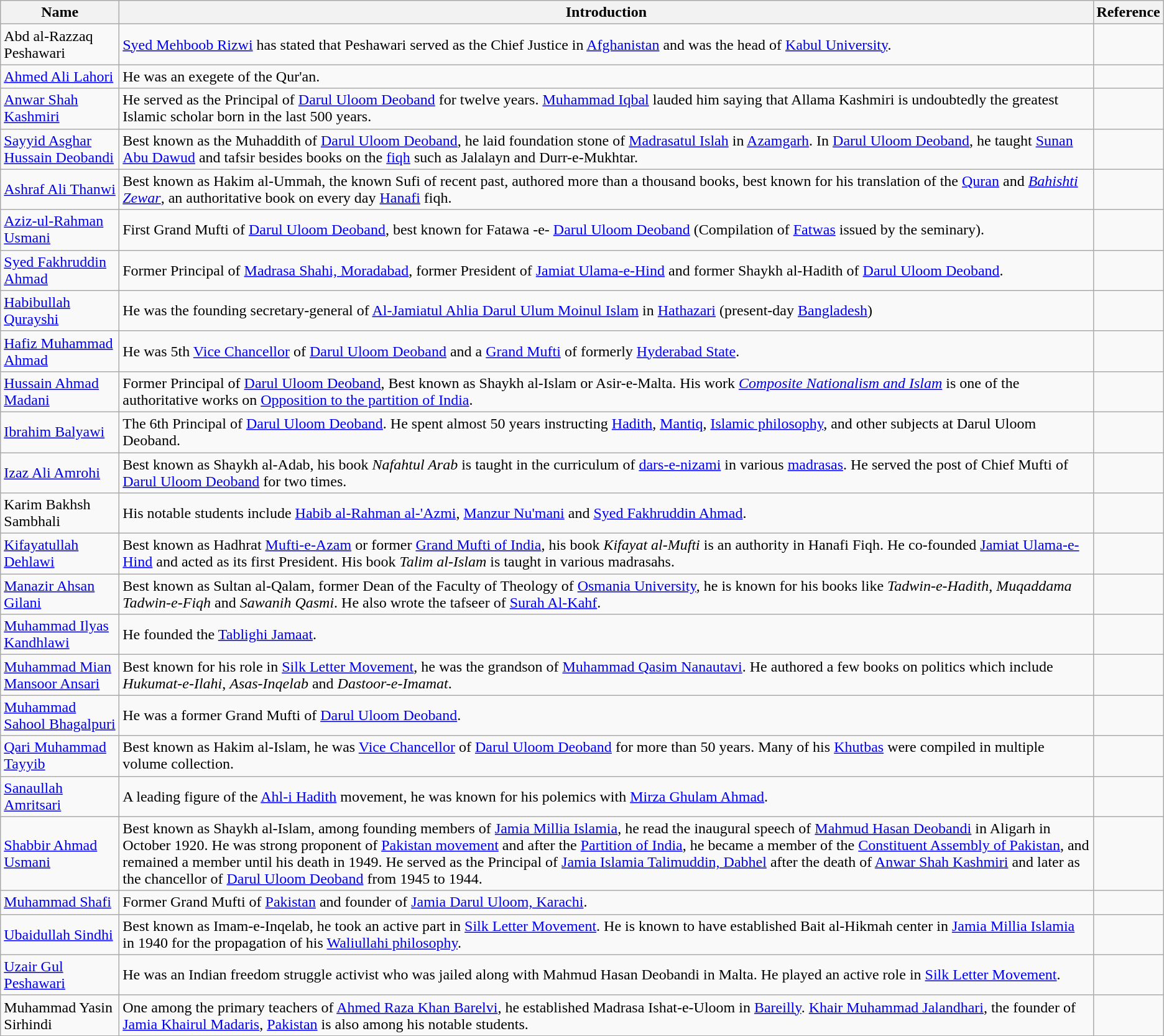<table class="wikitable sortable">
<tr>
<th>Name</th>
<th>Introduction</th>
<th>Reference</th>
</tr>
<tr>
<td>Abd al-Razzaq Peshawari</td>
<td><a href='#'>Syed Mehboob Rizwi</a> has stated that Peshawari served as the Chief Justice in <a href='#'>Afghanistan</a> and was the head of <a href='#'>Kabul University</a>.</td>
<td></td>
</tr>
<tr>
<td><a href='#'>Ahmed Ali Lahori</a></td>
<td>He was an exegete of the Qur'an.</td>
<td></td>
</tr>
<tr>
<td><a href='#'>Anwar Shah Kashmiri</a></td>
<td>He served as the Principal of <a href='#'>Darul Uloom Deoband</a> for twelve years. <a href='#'>Muhammad Iqbal</a> lauded him saying that Allama Kashmiri is undoubtedly the greatest Islamic scholar born in the last 500 years.</td>
<td></td>
</tr>
<tr>
<td><a href='#'>Sayyid Asghar Hussain Deobandi</a></td>
<td>Best known as the Muhaddith of <a href='#'>Darul Uloom Deoband</a>, he laid foundation stone of <a href='#'>Madrasatul Islah</a> in <a href='#'>Azamgarh</a>. In <a href='#'>Darul Uloom Deoband</a>, he taught <a href='#'>Sunan Abu Dawud</a> and tafsir besides books on the <a href='#'>fiqh</a> such as Jalalayn and Durr-e-Mukhtar.</td>
<td></td>
</tr>
<tr>
<td><a href='#'>Ashraf Ali Thanwi</a></td>
<td>Best known as Hakim al-Ummah, the known Sufi of recent past, authored more than a thousand books, best known for his translation of the <a href='#'>Quran</a> and <em><a href='#'>Bahishti Zewar</a></em>, an authoritative book on every day <a href='#'>Hanafi</a> fiqh.</td>
<td></td>
</tr>
<tr>
<td><a href='#'>Aziz-ul-Rahman Usmani</a></td>
<td>First Grand Mufti of <a href='#'>Darul Uloom Deoband</a>, best known for Fatawa -e- <a href='#'>Darul Uloom Deoband</a> (Compilation of <a href='#'>Fatwas</a> issued by the seminary).</td>
<td></td>
</tr>
<tr>
<td><a href='#'>Syed Fakhruddin Ahmad</a></td>
<td>Former Principal of <a href='#'>Madrasa Shahi, Moradabad</a>, former President of <a href='#'>Jamiat Ulama-e-Hind</a> and former Shaykh al-Hadith of <a href='#'>Darul Uloom Deoband</a>.</td>
<td></td>
</tr>
<tr>
<td><a href='#'>Habibullah Qurayshi</a></td>
<td>He was the founding secretary-general of <a href='#'>Al-Jamiatul Ahlia Darul Ulum Moinul Islam</a> in <a href='#'>Hathazari</a> (present-day <a href='#'>Bangladesh</a>)</td>
<td></td>
</tr>
<tr>
<td><a href='#'>Hafiz Muhammad Ahmad</a></td>
<td>He was 5th <a href='#'>Vice Chancellor</a> of <a href='#'>Darul Uloom Deoband</a> and a <a href='#'>Grand Mufti</a> of formerly <a href='#'>Hyderabad State</a>.</td>
<td></td>
</tr>
<tr>
<td><a href='#'>Hussain Ahmad Madani</a></td>
<td>Former Principal of <a href='#'>Darul Uloom Deoband</a>, Best known as Shaykh al-Islam or Asir-e-Malta. His work <em><a href='#'>Composite Nationalism and Islam</a></em> is one of the authoritative works on <a href='#'>Opposition to the partition of India</a>.</td>
<td></td>
</tr>
<tr>
<td><a href='#'>Ibrahim Balyawi</a></td>
<td>The 6th Principal of <a href='#'>Darul Uloom Deoband</a>. He spent almost 50 years instructing <a href='#'>Hadith</a>, <a href='#'>Mantiq</a>, <a href='#'>Islamic philosophy</a>, and other subjects at Darul Uloom Deoband.</td>
<td></td>
</tr>
<tr>
<td><a href='#'>Izaz Ali Amrohi</a></td>
<td>Best known as Shaykh al-Adab, his book <em>Nafahtul Arab</em> is taught in the curriculum of <a href='#'>dars-e-nizami</a> in various <a href='#'>madrasas</a>. He served the post of Chief Mufti of <a href='#'>Darul Uloom Deoband</a> for two times.</td>
<td></td>
</tr>
<tr>
<td>Karim Bakhsh Sambhali</td>
<td>His notable students include <a href='#'>Habib al-Rahman al-'Azmi</a>, <a href='#'>Manzur Nu'mani</a> and <a href='#'>Syed Fakhruddin Ahmad</a>.</td>
<td></td>
</tr>
<tr>
<td><a href='#'>Kifayatullah Dehlawi</a></td>
<td>Best known as Hadhrat <a href='#'>Mufti-e-Azam</a> or former <a href='#'>Grand Mufti of India</a>, his book <em>Kifayat al-Mufti</em> is an authority in Hanafi Fiqh. He co-founded <a href='#'>Jamiat Ulama-e-Hind</a> and acted as its first President. His book <em>Talim al-Islam</em> is taught in various madrasahs.</td>
<td></td>
</tr>
<tr>
<td><a href='#'>Manazir Ahsan Gilani</a></td>
<td>Best known as Sultan al-Qalam, former Dean of the Faculty of Theology of <a href='#'>Osmania University</a>, he is known for his books like <em>Tadwin-e-Hadith</em>, <em>Muqaddama Tadwin-e-Fiqh</em> and <em>Sawanih Qasmi</em>. He also wrote the tafseer of <a href='#'>Surah Al-Kahf</a>.</td>
<td></td>
</tr>
<tr>
<td><a href='#'>Muhammad Ilyas Kandhlawi</a></td>
<td>He founded the <a href='#'>Tablighi Jamaat</a>.</td>
<td></td>
</tr>
<tr>
<td><a href='#'>Muhammad Mian Mansoor Ansari</a></td>
<td>Best known for his role in <a href='#'>Silk Letter Movement</a>, he was the grandson of <a href='#'>Muhammad Qasim Nanautavi</a>. He authored a few books on politics which include <em>Hukumat-e-Ilahi</em>, <em>Asas-Inqelab</em> and <em>Dastoor-e-Imamat</em>.</td>
<td></td>
</tr>
<tr>
<td><a href='#'>Muhammad Sahool Bhagalpuri</a></td>
<td>He was a former Grand Mufti of <a href='#'>Darul Uloom Deoband</a>.</td>
<td></td>
</tr>
<tr>
<td><a href='#'>Qari Muhammad Tayyib</a></td>
<td>Best known as Hakim al-Islam, he was <a href='#'>Vice Chancellor</a> of <a href='#'>Darul Uloom Deoband</a> for more than 50 years. Many of his <a href='#'>Khutbas</a> were compiled in multiple volume collection.</td>
<td></td>
</tr>
<tr>
<td><a href='#'>Sanaullah Amritsari</a></td>
<td>A leading figure of the <a href='#'>Ahl-i Hadith</a> movement, he was known for his polemics with <a href='#'>Mirza Ghulam Ahmad</a>.</td>
<td></td>
</tr>
<tr>
<td><a href='#'>Shabbir Ahmad Usmani</a></td>
<td>Best known as Shaykh al-Islam, among founding members of <a href='#'>Jamia Millia Islamia</a>, he read the inaugural speech of <a href='#'>Mahmud Hasan Deobandi</a> in Aligarh in October 1920. He was strong proponent of <a href='#'>Pakistan movement</a> and after the <a href='#'>Partition of India</a>, he became a member of the <a href='#'>Constituent Assembly of Pakistan</a>, and remained a member until his death in 1949. He served as the Principal of <a href='#'>Jamia Islamia Talimuddin, Dabhel</a> after the death of <a href='#'>Anwar Shah Kashmiri</a> and later as the chancellor of <a href='#'>Darul Uloom Deoband</a> from 1945 to 1944.</td>
<td></td>
</tr>
<tr>
<td><a href='#'>Muhammad Shafi</a></td>
<td>Former Grand Mufti of <a href='#'>Pakistan</a> and founder of <a href='#'>Jamia Darul Uloom, Karachi</a>.</td>
<td></td>
</tr>
<tr>
<td><a href='#'>Ubaidullah Sindhi</a></td>
<td>Best known as Imam-e-Inqelab, he took an active part in <a href='#'>Silk Letter Movement</a>. He is known to have established Bait al-Hikmah center in <a href='#'>Jamia Millia Islamia</a> in 1940 for the propagation of his <a href='#'>Waliullahi philosophy</a>.</td>
<td></td>
</tr>
<tr>
<td><a href='#'>Uzair Gul Peshawari</a></td>
<td>He was an Indian freedom struggle activist who was jailed along with Mahmud Hasan Deobandi in Malta. He played an active role in <a href='#'>Silk Letter Movement</a>.</td>
<td></td>
</tr>
<tr>
<td>Muhammad Yasin Sirhindi</td>
<td>One among the primary teachers of <a href='#'>Ahmed Raza Khan Barelvi</a>, he established Madrasa Ishat-e-Uloom in <a href='#'>Bareilly</a>. <a href='#'>Khair Muhammad Jalandhari</a>, the founder of <a href='#'>Jamia Khairul Madaris</a>, <a href='#'>Pakistan</a> is also among his notable students.</td>
<td></td>
</tr>
</table>
